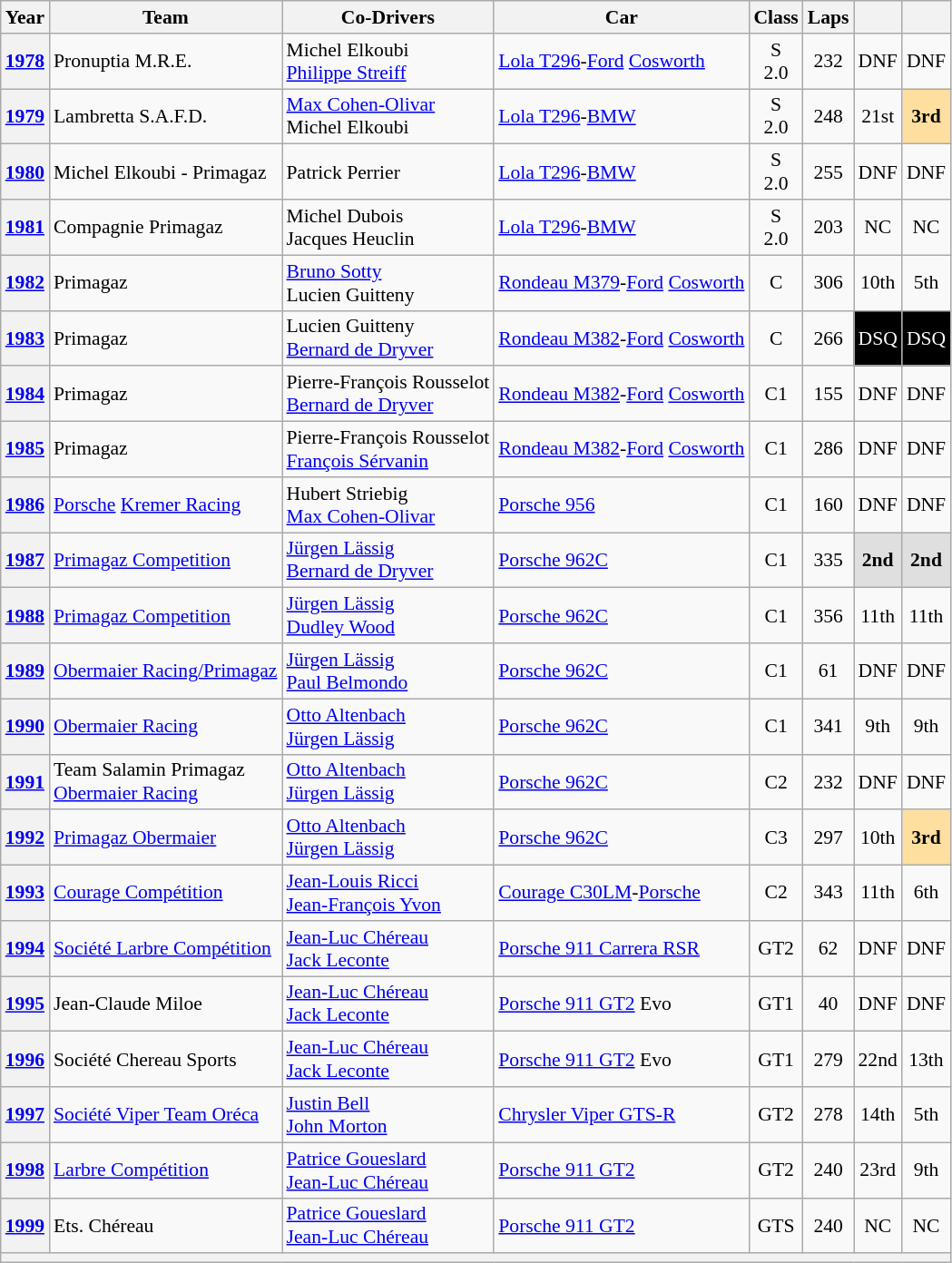<table class="wikitable" style="text-align:center; font-size:90%">
<tr>
<th>Year</th>
<th>Team</th>
<th>Co-Drivers</th>
<th>Car</th>
<th>Class</th>
<th>Laps</th>
<th></th>
<th></th>
</tr>
<tr>
<th><a href='#'>1978</a></th>
<td align="left"> Pronuptia M.R.E.</td>
<td align="left"> Michel Elkoubi<br> <a href='#'>Philippe Streiff</a></td>
<td align="left"><a href='#'>Lola T296</a>-<a href='#'>Ford</a> <a href='#'>Cosworth</a></td>
<td>S<br>2.0</td>
<td>232</td>
<td>DNF</td>
<td>DNF</td>
</tr>
<tr>
<th><a href='#'>1979</a></th>
<td align="left"> Lambretta S.A.F.D.</td>
<td align="left"> <a href='#'>Max Cohen-Olivar</a><br> Michel Elkoubi</td>
<td align="left"><a href='#'>Lola T296</a>-<a href='#'>BMW</a></td>
<td>S<br>2.0</td>
<td>248</td>
<td>21st</td>
<td style="background:#FFDF9F;"><strong>3rd</strong></td>
</tr>
<tr>
<th><a href='#'>1980</a></th>
<td align="left"> Michel Elkoubi - Primagaz</td>
<td align="left"> Patrick Perrier</td>
<td align="left"><a href='#'>Lola T296</a>-<a href='#'>BMW</a></td>
<td>S<br>2.0</td>
<td>255</td>
<td>DNF</td>
<td>DNF</td>
</tr>
<tr>
<th><a href='#'>1981</a></th>
<td align="left"> Compagnie Primagaz</td>
<td align="left"> Michel Dubois<br> Jacques Heuclin</td>
<td align="left"><a href='#'>Lola T296</a>-<a href='#'>BMW</a></td>
<td>S<br>2.0</td>
<td>203</td>
<td>NC</td>
<td>NC</td>
</tr>
<tr>
<th><a href='#'>1982</a></th>
<td align="left"> Primagaz</td>
<td align="left"> <a href='#'>Bruno Sotty</a><br> Lucien Guitteny</td>
<td align="left"><a href='#'>Rondeau M379</a>-<a href='#'>Ford</a> <a href='#'>Cosworth</a></td>
<td>C</td>
<td>306</td>
<td>10th</td>
<td>5th</td>
</tr>
<tr>
<th><a href='#'>1983</a></th>
<td align="left"> Primagaz</td>
<td align="left"> Lucien Guitteny<br> <a href='#'>Bernard de Dryver</a></td>
<td align="left"><a href='#'>Rondeau M382</a>-<a href='#'>Ford</a> <a href='#'>Cosworth</a></td>
<td>C</td>
<td>266</td>
<td style="background:#000; color:#fff;"><span>DSQ</span></td>
<td style="background:#000; color:#fff;"><span>DSQ</span></td>
</tr>
<tr>
<th><a href='#'>1984</a></th>
<td align="left"> Primagaz</td>
<td align="left"> Pierre-François Rousselot<br> <a href='#'>Bernard de Dryver</a></td>
<td align="left"><a href='#'>Rondeau M382</a>-<a href='#'>Ford</a> <a href='#'>Cosworth</a></td>
<td>C1</td>
<td>155</td>
<td>DNF</td>
<td>DNF</td>
</tr>
<tr>
<th><a href='#'>1985</a></th>
<td align="left"> Primagaz</td>
<td align="left"> Pierre-François Rousselot<br> <a href='#'>François Sérvanin</a></td>
<td align="left"><a href='#'>Rondeau M382</a>-<a href='#'>Ford</a> <a href='#'>Cosworth</a></td>
<td>C1</td>
<td>286</td>
<td>DNF</td>
<td>DNF</td>
</tr>
<tr>
<th><a href='#'>1986</a></th>
<td align="left"> <a href='#'>Porsche</a> <a href='#'>Kremer Racing</a></td>
<td align="left"> Hubert Striebig<br> <a href='#'>Max Cohen-Olivar</a></td>
<td align="left"><a href='#'>Porsche 956</a></td>
<td>C1</td>
<td>160</td>
<td>DNF</td>
<td>DNF</td>
</tr>
<tr>
<th><a href='#'>1987</a></th>
<td align="left"> <a href='#'>Primagaz Competition</a></td>
<td align="left"> <a href='#'>Jürgen Lässig</a><br> <a href='#'>Bernard de Dryver</a></td>
<td align="left"><a href='#'>Porsche 962C</a></td>
<td>C1</td>
<td>335</td>
<td style="background:#DFDFDF;"><strong>2nd</strong></td>
<td style="background:#DFDFDF;"><strong>2nd</strong></td>
</tr>
<tr>
<th><a href='#'>1988</a></th>
<td align="left"> <a href='#'>Primagaz Competition</a></td>
<td align="left"> <a href='#'>Jürgen Lässig</a><br> <a href='#'>Dudley Wood</a></td>
<td align="left"><a href='#'>Porsche 962C</a></td>
<td>C1</td>
<td>356</td>
<td>11th</td>
<td>11th</td>
</tr>
<tr>
<th><a href='#'>1989</a></th>
<td align="left"> <a href='#'>Obermaier Racing/Primagaz</a></td>
<td align="left"> <a href='#'>Jürgen Lässig</a><br> <a href='#'>Paul Belmondo</a></td>
<td align="left"><a href='#'>Porsche 962C</a></td>
<td>C1</td>
<td>61</td>
<td>DNF</td>
<td>DNF</td>
</tr>
<tr>
<th><a href='#'>1990</a></th>
<td align="left"> <a href='#'>Obermaier Racing</a></td>
<td align="left"> <a href='#'>Otto Altenbach</a><br> <a href='#'>Jürgen Lässig</a></td>
<td align="left"><a href='#'>Porsche 962C</a></td>
<td>C1</td>
<td>341</td>
<td>9th</td>
<td>9th</td>
</tr>
<tr>
<th><a href='#'>1991</a></th>
<td align="left"> Team Salamin Primagaz<br> <a href='#'>Obermaier Racing</a></td>
<td align="left"> <a href='#'>Otto Altenbach</a><br> <a href='#'>Jürgen Lässig</a></td>
<td align="left"><a href='#'>Porsche 962C</a></td>
<td>C2</td>
<td>232</td>
<td>DNF</td>
<td>DNF</td>
</tr>
<tr>
<th><a href='#'>1992</a></th>
<td align="left"> <a href='#'>Primagaz Obermaier</a></td>
<td align="left"> <a href='#'>Otto Altenbach</a><br> <a href='#'>Jürgen Lässig</a></td>
<td align="left"><a href='#'>Porsche 962C</a></td>
<td>C3</td>
<td>297</td>
<td>10th</td>
<td style="background:#FFDF9F;"><strong>3rd</strong></td>
</tr>
<tr>
<th><a href='#'>1993</a></th>
<td align="left"> <a href='#'>Courage Compétition</a></td>
<td align="left"> <a href='#'>Jean-Louis Ricci</a><br> <a href='#'>Jean-François Yvon</a></td>
<td align="left"><a href='#'>Courage C30LM</a>-<a href='#'>Porsche</a></td>
<td>C2</td>
<td>343</td>
<td>11th</td>
<td>6th</td>
</tr>
<tr>
<th><a href='#'>1994</a></th>
<td align="left"> <a href='#'>Société Larbre Compétition</a></td>
<td align="left"> <a href='#'>Jean-Luc Chéreau</a><br> <a href='#'>Jack Leconte</a></td>
<td align="left"><a href='#'>Porsche 911 Carrera RSR</a></td>
<td>GT2</td>
<td>62</td>
<td>DNF</td>
<td>DNF</td>
</tr>
<tr>
<th><a href='#'>1995</a></th>
<td align="left"> Jean-Claude Miloe</td>
<td align="left"> <a href='#'>Jean-Luc Chéreau</a><br> <a href='#'>Jack Leconte</a></td>
<td align="left"><a href='#'>Porsche 911 GT2</a> Evo</td>
<td>GT1</td>
<td>40</td>
<td>DNF</td>
<td>DNF</td>
</tr>
<tr>
<th><a href='#'>1996</a></th>
<td align="left"> Société Chereau Sports</td>
<td align="left"> <a href='#'>Jean-Luc Chéreau</a><br> <a href='#'>Jack Leconte</a></td>
<td align="left"><a href='#'>Porsche 911 GT2</a> Evo</td>
<td>GT1</td>
<td>279</td>
<td>22nd</td>
<td>13th</td>
</tr>
<tr>
<th><a href='#'>1997</a></th>
<td align="left"> <a href='#'>Société Viper Team Oréca</a></td>
<td align="left"> <a href='#'>Justin Bell</a><br> <a href='#'>John Morton</a></td>
<td align="left"><a href='#'>Chrysler Viper GTS-R</a></td>
<td>GT2</td>
<td>278</td>
<td>14th</td>
<td>5th</td>
</tr>
<tr>
<th><a href='#'>1998</a></th>
<td align="left"> <a href='#'>Larbre Compétition</a></td>
<td align="left"> <a href='#'>Patrice Goueslard</a><br> <a href='#'>Jean-Luc Chéreau</a></td>
<td align="left"><a href='#'>Porsche 911 GT2</a></td>
<td>GT2</td>
<td>240</td>
<td>23rd</td>
<td>9th</td>
</tr>
<tr>
<th><a href='#'>1999</a></th>
<td align="left"> Ets. Chéreau</td>
<td align="left"> <a href='#'>Patrice Goueslard</a><br> <a href='#'>Jean-Luc Chéreau</a></td>
<td align="left"><a href='#'>Porsche 911 GT2</a></td>
<td>GTS</td>
<td>240</td>
<td>NC</td>
<td>NC</td>
</tr>
<tr>
<th colspan="8"></th>
</tr>
</table>
